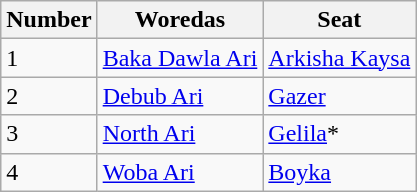<table class="wikitable sortable">
<tr>
<th>Number</th>
<th>Woredas</th>
<th>Seat</th>
</tr>
<tr>
<td>1</td>
<td><a href='#'>Baka Dawla Ari</a></td>
<td><a href='#'>Arkisha Kaysa</a></td>
</tr>
<tr>
<td>2</td>
<td><a href='#'>Debub Ari</a></td>
<td><a href='#'>Gazer</a></td>
</tr>
<tr>
<td>3</td>
<td><a href='#'>North Ari</a></td>
<td><a href='#'>Gelila</a>*</td>
</tr>
<tr>
<td>4</td>
<td><a href='#'>Woba Ari</a></td>
<td><a href='#'>Boyka</a></td>
</tr>
</table>
